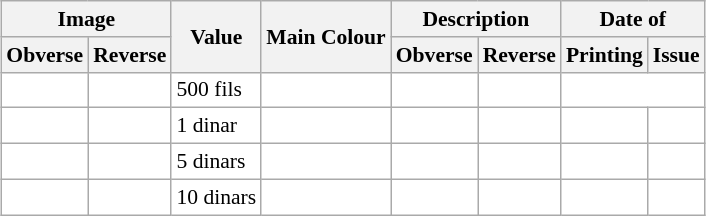<table class="wikitable" style="font-size: 90%;margin:auto;background-color:white;">
<tr>
<th colspan="2">Image</th>
<th rowspan="2">Value</th>
<th rowspan="2">Main Colour</th>
<th colspan="2">Description</th>
<th colspan="2">Date of</th>
</tr>
<tr>
<th>Obverse</th>
<th>Reverse</th>
<th>Obverse</th>
<th>Reverse</th>
<th>Printing</th>
<th>Issue</th>
</tr>
<tr>
<td></td>
<td></td>
<td>500 fils</td>
<td></td>
<td></td>
<td></td>
</tr>
<tr>
<td></td>
<td></td>
<td>1 dinar</td>
<td></td>
<td></td>
<td></td>
<td></td>
<td></td>
</tr>
<tr>
<td></td>
<td></td>
<td>5 dinars</td>
<td></td>
<td></td>
<td></td>
<td></td>
<td></td>
</tr>
<tr>
<td></td>
<td></td>
<td>10 dinars</td>
<td></td>
<td></td>
<td></td>
<td></td>
<td></td>
</tr>
</table>
